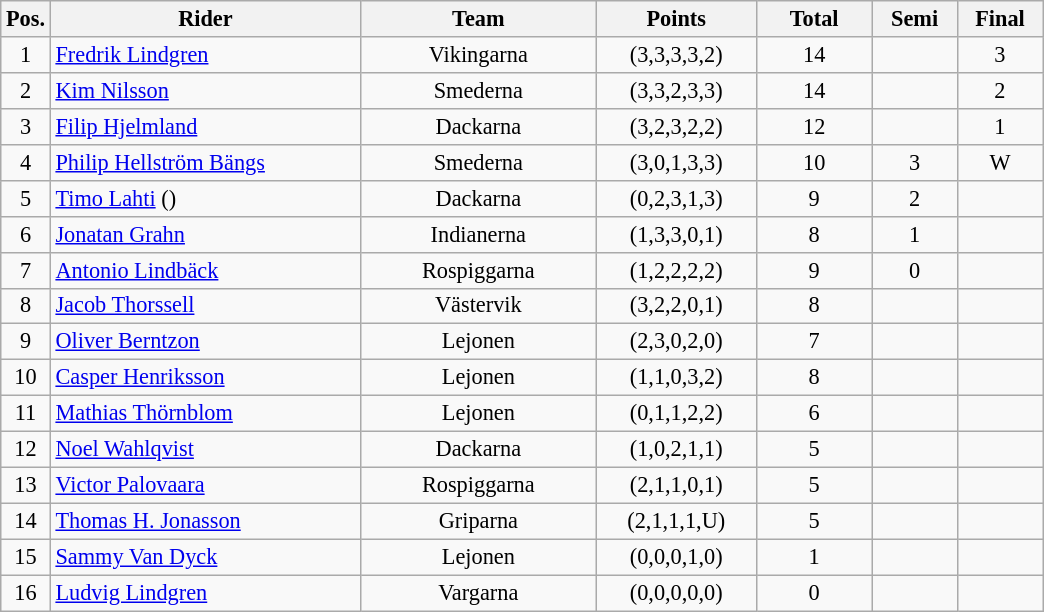<table class=wikitable style="font-size:93%;">
<tr>
<th width=25px>Pos.</th>
<th width=200px>Rider</th>
<th width=150px>Team</th>
<th width=100px>Points</th>
<th width=70px>Total</th>
<th width=50px>Semi</th>
<th width=50px>Final</th>
</tr>
<tr align=center>
<td>1</td>
<td align=left><a href='#'>Fredrik Lindgren</a></td>
<td>Vikingarna</td>
<td>(3,3,3,3,2)</td>
<td>14</td>
<td></td>
<td>3</td>
</tr>
<tr align=center>
<td>2</td>
<td align=left><a href='#'>Kim Nilsson</a></td>
<td>Smederna</td>
<td>(3,3,2,3,3)</td>
<td>14</td>
<td></td>
<td>2</td>
</tr>
<tr align=center>
<td>3</td>
<td align=left><a href='#'>Filip Hjelmland</a></td>
<td>Dackarna</td>
<td>(3,2,3,2,2)</td>
<td>12</td>
<td></td>
<td>1</td>
</tr>
<tr align=center>
<td>4</td>
<td align=left><a href='#'>Philip Hellström Bängs</a></td>
<td>Smederna</td>
<td>(3,0,1,3,3)</td>
<td>10</td>
<td>3</td>
<td>W</td>
</tr>
<tr align=center>
<td>5</td>
<td align=left><a href='#'>Timo Lahti</a> ()</td>
<td>Dackarna</td>
<td>(0,2,3,1,3)</td>
<td>9</td>
<td>2</td>
<td></td>
</tr>
<tr align=center>
<td>6</td>
<td align=left><a href='#'>Jonatan Grahn</a></td>
<td>Indianerna</td>
<td>(1,3,3,0,1)</td>
<td>8</td>
<td>1</td>
<td></td>
</tr>
<tr align=center>
<td>7</td>
<td align=left><a href='#'>Antonio Lindbäck</a></td>
<td>Rospiggarna</td>
<td>(1,2,2,2,2)</td>
<td>9</td>
<td>0</td>
<td></td>
</tr>
<tr align=center>
<td>8</td>
<td align=left><a href='#'>Jacob Thorssell</a></td>
<td>Västervik</td>
<td>(3,2,2,0,1)</td>
<td>8</td>
<td></td>
<td></td>
</tr>
<tr align=center>
<td>9</td>
<td align=left><a href='#'>Oliver Berntzon</a></td>
<td>Lejonen</td>
<td>(2,3,0,2,0)</td>
<td>7</td>
<td></td>
<td></td>
</tr>
<tr align=center>
<td>10</td>
<td align=left><a href='#'>Casper Henriksson</a></td>
<td>Lejonen</td>
<td>(1,1,0,3,2)</td>
<td>8</td>
<td></td>
<td></td>
</tr>
<tr align=center>
<td>11</td>
<td align=left><a href='#'>Mathias Thörnblom</a></td>
<td>Lejonen</td>
<td>(0,1,1,2,2)</td>
<td>6</td>
<td></td>
<td></td>
</tr>
<tr align=center>
<td>12</td>
<td align=left><a href='#'>Noel Wahlqvist</a></td>
<td>Dackarna</td>
<td>(1,0,2,1,1)</td>
<td>5</td>
<td></td>
<td></td>
</tr>
<tr align=center>
<td>13</td>
<td align=left><a href='#'>Victor Palovaara</a></td>
<td>Rospiggarna</td>
<td>(2,1,1,0,1)</td>
<td>5</td>
<td></td>
<td></td>
</tr>
<tr align=center>
<td>14</td>
<td align=left><a href='#'>Thomas H. Jonasson</a></td>
<td>Griparna</td>
<td>(2,1,1,1,U)</td>
<td>5</td>
<td></td>
<td></td>
</tr>
<tr align=center>
<td>15</td>
<td align=left><a href='#'>Sammy Van Dyck</a></td>
<td>Lejonen</td>
<td>(0,0,0,1,0)</td>
<td>1</td>
<td></td>
<td></td>
</tr>
<tr align=center>
<td>16</td>
<td align=left><a href='#'>Ludvig Lindgren</a></td>
<td>Vargarna</td>
<td>(0,0,0,0,0)</td>
<td>0</td>
<td></td>
<td></td>
</tr>
</table>
